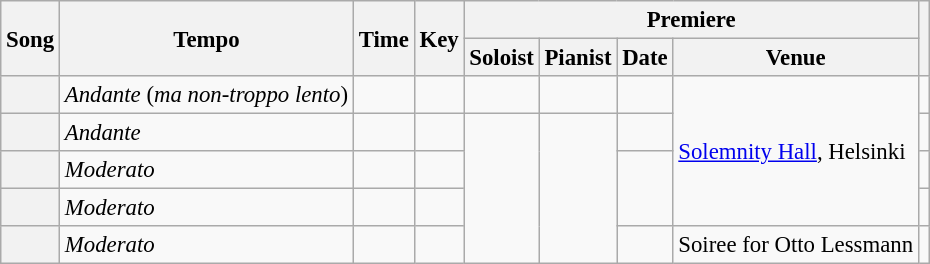<table class="wikitable" style="margin-right:0; font-size:95%">
<tr>
<th rowspan=2 scope="col">Song</th>
<th rowspan=2 scope="col">Tempo</th>
<th rowspan=2 scope="col">Time</th>
<th rowspan=2 scope="col">Key</th>
<th colspan=4 scope="col">Premiere</th>
<th rowspan=2 scope="col"></th>
</tr>
<tr>
<th scope="col">Soloist</th>
<th scope="col">Pianist</th>
<th scope="col">Date</th>
<th scope="col">Venue</th>
</tr>
<tr>
<th scope="row"></th>
<td><em>Andante</em> (<em>ma non-troppo lento</em>)</td>
<td></td>
<td></td>
<td></td>
<td></td>
<td></td>
<td rowspan=4><a href='#'>Solemnity Hall</a>, Helsinki</td>
<td></td>
</tr>
<tr>
<th scope="row"></th>
<td><em>Andante</em></td>
<td></td>
<td></td>
<td rowspan=4></td>
<td rowspan=4></td>
<td></td>
<td></td>
</tr>
<tr>
<th scope="row"></th>
<td><em>Moderato</em></td>
<td></td>
<td></td>
<td rowspan=2></td>
<td></td>
</tr>
<tr>
<th scope="row"></th>
<td><em>Moderato</em></td>
<td></td>
<td></td>
<td></td>
</tr>
<tr>
<th scope="row"></th>
<td><em>Moderato</em></td>
<td></td>
<td></td>
<td></td>
<td>Soiree for Otto Lessmann</td>
<td></td>
</tr>
</table>
